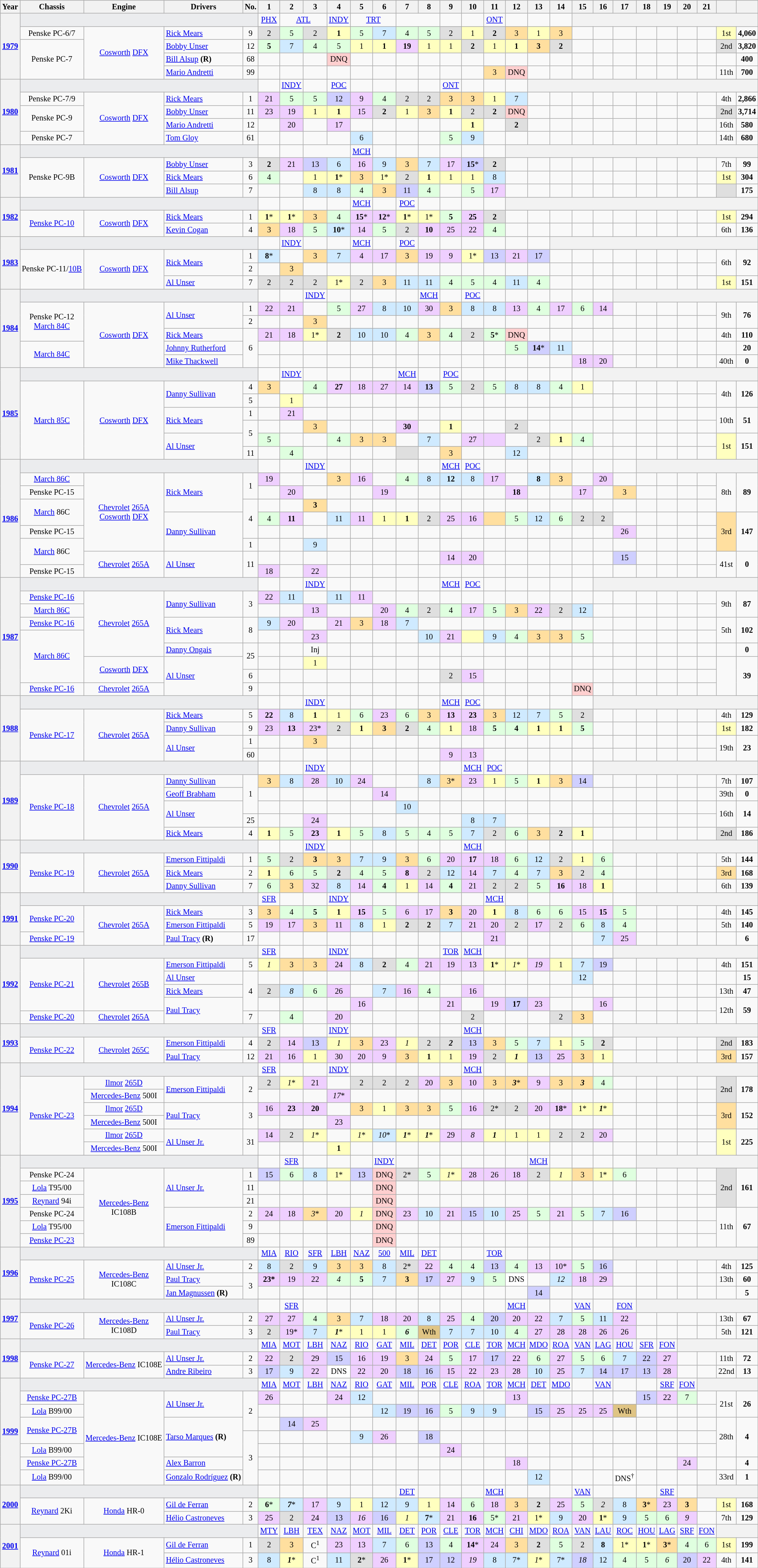<table class="wikitable" style="text-align:center; font-size:85%">
<tr>
<th>Year</th>
<th style="white-space: nowrap;">Chassis</th>
<th style="white-space: nowrap;">Engine</th>
<th style="white-space: nowrap;">Drivers</th>
<th>No.</th>
<th>1</th>
<th>2</th>
<th>3</th>
<th>4</th>
<th>5</th>
<th>6</th>
<th>7</th>
<th>8</th>
<th>9</th>
<th>10</th>
<th>11</th>
<th>12</th>
<th>13</th>
<th>14</th>
<th>15</th>
<th>16</th>
<th>17</th>
<th>18</th>
<th>19</th>
<th>20</th>
<th>21</th>
<th></th>
<th></th>
</tr>
<tr>
<th rowspan=5><a href='#'>1979</a></th>
<td colspan=4 style="background:#EBECEE;"></td>
<td><a href='#'>PHX</a></td>
<td colspan=2><a href='#'>ATL</a></td>
<td><a href='#'>INDY</a></td>
<td colspan=2><a href='#'>TRT</a></td>
<td colspan=2></td>
<td></td>
<td></td>
<td><a href='#'>ONT</a></td>
<td></td>
<td></td>
<td></td>
<th colspan=9></th>
</tr>
<tr>
<td>Penske PC-6/7</td>
<td rowspan=4><a href='#'>Cosworth</a> <a href='#'>DFX</a></td>
<td align="left"> <a href='#'>Rick Mears</a></td>
<td>9</td>
<td style="background:#DFDFDF;">2</td>
<td style="background:#dfffdf;">5</td>
<td style="background:#DFDFDF;">2</td>
<td style="background:#ffffbf;"><strong>1</strong></td>
<td style="background:#dfffdf;">5</td>
<td style="background:#CFEAFF;">7</td>
<td style="background:#dfffdf;">4</td>
<td style="background:#dfffdf;">5</td>
<td style="background:#DFDFDF;">2</td>
<td style="background:#ffffbf;">1</td>
<td style="background:#DFDFDF;"><strong>2</strong></td>
<td style="background:#ffdf9f;">3</td>
<td style="background:#ffffbf;">1</td>
<td style="background:#ffdf9f;">3</td>
<td></td>
<td></td>
<td></td>
<td></td>
<td></td>
<td></td>
<td></td>
<td style="background:#FFFFBF;">1st</td>
<td><strong>4,060</strong></td>
</tr>
<tr>
<td rowspan=3>Penske PC-7</td>
<td align="left"> <a href='#'>Bobby Unser</a></td>
<td>12</td>
<td style="background:#dfffdf;"><strong>5</strong></td>
<td style="background:#CFEAFF;">7</td>
<td style="background:#dfffdf;">4</td>
<td style="background:#dfffdf;">5</td>
<td style="background:#ffffbf;">1</td>
<td style="background:#ffffbf;"><strong>1</strong></td>
<td style="background:#EFCFFF;"><strong>19</strong></td>
<td style="background:#ffffbf;">1</td>
<td style="background:#ffffbf;">1</td>
<td style="background:#DFDFDF;"><strong>2</strong></td>
<td style="background:#ffffbf;">1</td>
<td style="background:#ffffbf;"><strong>1</strong></td>
<td style="background:#ffdf9f;"><strong>3</strong></td>
<td style="background:#DFDFDF;"><strong>2</strong></td>
<td></td>
<td></td>
<td></td>
<td></td>
<td></td>
<td></td>
<td></td>
<td style="background:#DFDFDF;">2nd</td>
<td><strong>3,820</strong></td>
</tr>
<tr>
<td align="left"> <a href='#'>Bill Alsup</a> <strong>(R)</strong></td>
<td>68</td>
<td></td>
<td></td>
<td></td>
<td style="background:#ffcfcf;">DNQ</td>
<td></td>
<td></td>
<td></td>
<td></td>
<td></td>
<td></td>
<td></td>
<td></td>
<td></td>
<td></td>
<td></td>
<td></td>
<td></td>
<td></td>
<td></td>
<td></td>
<td></td>
<td></td>
<td><strong>400</strong></td>
</tr>
<tr>
<td align="left"> <a href='#'>Mario Andretti</a></td>
<td>99</td>
<td></td>
<td></td>
<td></td>
<td></td>
<td></td>
<td></td>
<td></td>
<td></td>
<td></td>
<td></td>
<td style="background:#ffdf9f;">3</td>
<td style="background:#ffcfcf;">DNQ</td>
<td></td>
<td></td>
<td></td>
<td></td>
<td></td>
<td></td>
<td></td>
<td></td>
<td></td>
<td>11th</td>
<td><strong>700</strong></td>
</tr>
<tr>
<th rowspan=5><a href='#'>1980</a></th>
<td colspan=4 style="background:#EBECEE;"></td>
<td></td>
<td><a href='#'>INDY</a></td>
<td></td>
<td><a href='#'>POC</a></td>
<td></td>
<td></td>
<td></td>
<td></td>
<td><a href='#'>ONT</a></td>
<td></td>
<td></td>
<td></td>
<th colspan=11></th>
</tr>
<tr>
<td>Penske PC-7/9</td>
<td rowspan=4><a href='#'>Cosworth</a> <a href='#'>DFX</a></td>
<td align="left"> <a href='#'>Rick Mears</a></td>
<td>1</td>
<td style="background:#EFCFFF;">21</td>
<td style="background:#dfffdf;">5</td>
<td style="background:#dfffdf;">5</td>
<td style="background:#cfcfff;">12</td>
<td style="background:#EFCFFF;">9</td>
<td style="background:#dfffdf;">4</td>
<td style="background:#DFDFDF;">2</td>
<td style="background:#DFDFDF;">2</td>
<td style="background:#ffdf9f;">3</td>
<td style="background:#ffdf9f;">3</td>
<td style="background:#ffffbf;">1</td>
<td style="background:#CFEAFF;">7</td>
<td></td>
<td></td>
<td></td>
<td></td>
<td></td>
<td></td>
<td></td>
<td></td>
<td></td>
<td>4th</td>
<td><strong>2,866</strong></td>
</tr>
<tr>
<td rowspan=2>Penske PC-9</td>
<td align="left"> <a href='#'>Bobby Unser</a></td>
<td>11</td>
<td style="background:#EFCFFF;">23</td>
<td style="background:#EFCFFF;">19</td>
<td style="background:#ffffbf;">1</td>
<td style="background:#ffffbf;"><strong>1</strong></td>
<td style="background:#EFCFFF;">15</td>
<td style="background:#DFDFDF;"><strong>2</strong></td>
<td style="background:#ffffbf;">1</td>
<td style="background:#ffdf9f;">3</td>
<td style="background:#ffffbf;"><strong>1</strong></td>
<td style="background:#DFDFDF;">2</td>
<td style="background:#DFDFDF;"><strong>2</strong></td>
<td style="background:#ffcfcf;">DNQ</td>
<td></td>
<td></td>
<td></td>
<td></td>
<td></td>
<td></td>
<td></td>
<td></td>
<td></td>
<td style="background:#DFDFDF;">2nd</td>
<td><strong>3,714</strong></td>
</tr>
<tr>
<td align="left"> <a href='#'>Mario Andretti</a></td>
<td>12</td>
<td></td>
<td style="background:#EFCFFF;">20</td>
<td></td>
<td style="background:#EFCFFF;">17</td>
<td></td>
<td></td>
<td></td>
<td></td>
<td></td>
<td style="background:#ffffbf;"><strong>1</strong></td>
<td></td>
<td style="background:#DFDFDF;"><strong>2</strong></td>
<td></td>
<td></td>
<td></td>
<td></td>
<td></td>
<td></td>
<td></td>
<td></td>
<td></td>
<td>16th</td>
<td><strong>580</strong></td>
</tr>
<tr>
<td>Penske PC-7</td>
<td align="left"> <a href='#'>Tom Gloy</a></td>
<td>61</td>
<td></td>
<td></td>
<td></td>
<td></td>
<td style="background:#CFEAFF;">6</td>
<td></td>
<td></td>
<td></td>
<td style="background:#dfffdf;">5</td>
<td style="background:#CFEAFF;">9</td>
<td></td>
<td></td>
<td></td>
<td></td>
<td></td>
<td></td>
<td></td>
<td></td>
<td></td>
<td></td>
<td></td>
<td>14th</td>
<td><strong>680</strong></td>
</tr>
<tr>
<th rowspan=4><a href='#'>1981</a></th>
<td colspan=4 style="background:#EBECEE;"></td>
<td></td>
<td></td>
<td colspan=2></td>
<td><a href='#'>MCH</a></td>
<td></td>
<td></td>
<td></td>
<td></td>
<td></td>
<td></td>
<th colspan=12></th>
</tr>
<tr>
<td rowspan=3>Penske PC-9B</td>
<td rowspan=3><a href='#'>Cosworth</a> <a href='#'>DFX</a></td>
<td align="left"> <a href='#'>Bobby Unser</a></td>
<td>3</td>
<td style="background:#dfdfdf;"><strong>2</strong></td>
<td style="background:#efcfff;">21</td>
<td style="background:#cfcfff;">13</td>
<td style="background:#CFEAFF;">6</td>
<td style="background:#efcfff;">16</td>
<td style="background:#CFEAFF;">9</td>
<td style="background:#ffdf9f;">3</td>
<td style="background:#CFEAFF;">7</td>
<td style="background:#efcfff;">17</td>
<td style="background:#cfcfff;"><strong>15</strong>*</td>
<td style="background:#dfdfdf;"><strong>2</strong></td>
<td></td>
<td></td>
<td></td>
<td></td>
<td></td>
<td></td>
<td></td>
<td></td>
<td></td>
<td></td>
<td>7th</td>
<td><strong>99</strong></td>
</tr>
<tr>
<td align="left"> <a href='#'>Rick Mears</a></td>
<td>6</td>
<td style="background:#dfffdf;">4</td>
<td></td>
<td style="background:#ffffbf;">1</td>
<td style="background:#ffffbf;"><strong>1</strong>*</td>
<td style="background:#ffdf9f;">3</td>
<td style="background:#ffffbf;">1*</td>
<td style="background:#dfdfdf;">2</td>
<td style="background:#ffffbf;"><strong>1</strong></td>
<td style="background:#ffffbf;">1</td>
<td style="background:#ffffbf;">1</td>
<td style="background:#CFEAFF;">8</td>
<td></td>
<td></td>
<td></td>
<td></td>
<td></td>
<td></td>
<td></td>
<td></td>
<td></td>
<td></td>
<td style="background:#FFFFBF;">1st</td>
<td><strong>304</strong></td>
</tr>
<tr>
<td align="left"> <a href='#'>Bill Alsup</a></td>
<td>7</td>
<td></td>
<td></td>
<td style="background:#CFEAFF;">8</td>
<td style="background:#CFEAFF;">8</td>
<td style="background:#dfffdf;">4</td>
<td style="background:#ffdf9f;">3</td>
<td style="background:#cfcfff;">11</td>
<td style="background:#dfffdf;">4</td>
<td></td>
<td style="background:#dfffdf;">5</td>
<td style="background:#efcfff;">17</td>
<td></td>
<td></td>
<td></td>
<td></td>
<td></td>
<td></td>
<td></td>
<td></td>
<td></td>
<td></td>
<td style="background:#DFDFDF;"></td>
<td><strong>175</strong></td>
</tr>
<tr>
<th rowspan=3><a href='#'>1982</a></th>
<td colspan=4 style="background:#EBECEE;"></td>
<td></td>
<td></td>
<td></td>
<td></td>
<td><a href='#'>MCH</a></td>
<td></td>
<td><a href='#'>POC</a></td>
<td></td>
<td></td>
<td></td>
<td></td>
<th colspan=12></th>
</tr>
<tr>
<td rowspan=2><a href='#'>Penske PC-10</a></td>
<td rowspan=2><a href='#'>Cosworth</a> <a href='#'>DFX</a></td>
<td align="left"> <a href='#'>Rick Mears</a></td>
<td>1</td>
<td style="background:#ffffbf; text-align:center;"><strong>1</strong>*</td>
<td style="background:#ffffbf; text-align:center;"><strong>1</strong>*</td>
<td style="background:#ffdf9f; text-align:center;">3</td>
<td style="background:#dfffdf; text-align:center;">4</td>
<td style="background:#efcfff; text-align:center;"><strong>15</strong>*</td>
<td style="background:#efcfff; text-align:center;"><strong>12</strong>*</td>
<td style="background:#ffffbf; text-align:center;"><strong>1</strong>*</td>
<td style="background:#ffffbf; text-align:center;">1*</td>
<td style="background:#dfffdf; text-align:center;"><strong>5</strong></td>
<td style="background:#efcfff; text-align:center;"><strong>25</strong></td>
<td style="background:#dfdfdf; text-align:center;"><strong>2</strong></td>
<td></td>
<td></td>
<td></td>
<td></td>
<td></td>
<td></td>
<td></td>
<td></td>
<td></td>
<td></td>
<td style="background:#FFFFBF;">1st</td>
<td><strong>294</strong></td>
</tr>
<tr>
<td align="left"> <a href='#'>Kevin Cogan</a></td>
<td>4</td>
<td style="background:#ffdf9f; text-align:center;">3</td>
<td style="background:#efcfff; text-align:center;">18</td>
<td style="background:#dfffdf; text-align:center;">5</td>
<td style="background:#cfeaff; text-align:center;"><strong>10</strong>*</td>
<td style="background:#efcfff; text-align:center;">14</td>
<td style="background:#dfffdf; text-align:center;">5</td>
<td style="background:#dfdfdf; text-align:center;">2</td>
<td style="background:#efcfff; text-align:center;"><strong>10</strong></td>
<td style="background:#efcfff; text-align:center;">25</td>
<td style="background:#efcfff; text-align:center;">22</td>
<td style="background:#dfffdf; text-align:center;">4</td>
<td></td>
<td></td>
<td></td>
<td></td>
<td></td>
<td></td>
<td></td>
<td></td>
<td></td>
<td></td>
<td>6th</td>
<td><strong>136</strong></td>
</tr>
<tr>
<th rowspan=4><a href='#'>1983</a></th>
<td colspan=4 style="background:#EBECEE;"></td>
<td></td>
<td><a href='#'>INDY</a></td>
<td></td>
<td></td>
<td><a href='#'>MCH</a></td>
<td></td>
<td><a href='#'>POC</a></td>
<td></td>
<td></td>
<td></td>
<td></td>
<td></td>
<td></td>
<th colspan=10></th>
</tr>
<tr>
<td rowspan=3 nowrap>Penske PC-11/<a href='#'>10B</a></td>
<td rowspan=3><a href='#'>Cosworth</a> <a href='#'>DFX</a></td>
<td rowspan="2" style="text-align:left;"> <a href='#'>Rick Mears</a></td>
<td>1</td>
<td style="background:#cfeaff; text-align:center;"><strong>8</strong>*</td>
<td></td>
<td style="background:#ffdf9f; text-align:center;">3</td>
<td style="background:#cfeaff; text-align:center;">7</td>
<td style="background:#efcfff; text-align:center;">4</td>
<td style="background:#efcfff; text-align:center;">17</td>
<td style="background:#ffdf9f; text-align:center;">3</td>
<td style="background:#efcfff; text-align:center;">19</td>
<td style="background:#efcfff; text-align:center;">9</td>
<td style="background:#ffffbf; text-align:center;">1*</td>
<td style="background:#cfcfff; text-align:center;">13</td>
<td style="background:#efcfff; text-align:center;">21</td>
<td style="background:#cfcfff; text-align:center;">17</td>
<td></td>
<td></td>
<td></td>
<td></td>
<td></td>
<td></td>
<td></td>
<td></td>
<td rowspan=2>6th</td>
<td rowspan=2><strong>92</strong></td>
</tr>
<tr>
<td>2</td>
<td></td>
<td style="background:#ffdf9f; text-align:center;">3</td>
<td></td>
<td></td>
<td></td>
<td></td>
<td></td>
<td></td>
<td></td>
<td></td>
<td></td>
<td></td>
<td></td>
<td></td>
<td></td>
<td></td>
<td></td>
<td></td>
<td></td>
<td></td>
<td></td>
</tr>
<tr>
<td align="left"> <a href='#'>Al Unser</a></td>
<td>7</td>
<td style="background:#dfdfdf; text-align:center;">2</td>
<td style="background:#dfdfdf; text-align:center;">2</td>
<td style="background:#dfdfdf; text-align:center;">2</td>
<td style="background:#ffffbf; text-align:center;">1*</td>
<td style="background:#dfdfdf; text-align:center;">2</td>
<td style="background:#ffdf9f; text-align:center;">3</td>
<td style="background:#cfeaff; text-align:center;">11</td>
<td style="background:#cfeaff; text-align:center;">11</td>
<td style="background:#dfffdf; text-align:center;">4</td>
<td style="background:#dfffdf; text-align:center;">5</td>
<td style="background:#dfffdf; text-align:center;">4</td>
<td style="background:#cfeaff; text-align:center;">11</td>
<td style="background:#dfffdf; text-align:center;">4</td>
<td></td>
<td></td>
<td></td>
<td></td>
<td></td>
<td></td>
<td></td>
<td></td>
<td style="background:#FFFFBF;">1st</td>
<td><strong>151</strong></td>
</tr>
<tr>
<th rowspan=6><a href='#'>1984</a></th>
<td colspan=4 style="background:#EBECEE;"></td>
<td></td>
<td></td>
<td><a href='#'>INDY</a></td>
<td></td>
<td></td>
<td></td>
<td></td>
<td><a href='#'>MCH</a></td>
<td></td>
<td><a href='#'>POC</a></td>
<td></td>
<td></td>
<td></td>
<td></td>
<td></td>
<td></td>
<th colspan=7></th>
</tr>
<tr>
<td rowspan=3>Penske PC-12<br><a href='#'>March 84C</a></td>
<td rowspan=5><a href='#'>Cosworth</a> <a href='#'>DFX</a></td>
<td rowspan="2" style="text-align:left;"> <a href='#'>Al Unser</a></td>
<td>1</td>
<td style="background:#efcfff;">22</td>
<td style="background:#efcfff;">21</td>
<td></td>
<td style="background:#dfffdf;">5</td>
<td style="background:#efcfff;">27</td>
<td style="background:#cfeaff;">8</td>
<td style="background:#cfeaff;">10</td>
<td style="background:#efcfff;">30</td>
<td style="background:#ffdf9f;">3</td>
<td style="background:#cfeaff;">8</td>
<td style="background:#cfeaff;">8</td>
<td style="background:#efcfff;">13</td>
<td style="background:#dfffdf;">4</td>
<td style="background:#efcfff;">17</td>
<td style="background:#dfffdf;">6</td>
<td style="background:#efcfff;">14</td>
<td></td>
<td></td>
<td></td>
<td></td>
<td></td>
<td rowspan=2>9th</td>
<td rowspan=2><strong>76</strong></td>
</tr>
<tr>
<td>2</td>
<td></td>
<td></td>
<td style="background:#ffdf9f;">3</td>
<td></td>
<td></td>
<td></td>
<td></td>
<td></td>
<td></td>
<td></td>
<td></td>
<td></td>
<td></td>
<td></td>
<td></td>
<td></td>
<td></td>
<td></td>
<td></td>
<td></td>
<td></td>
</tr>
<tr>
<td align="left"> <a href='#'>Rick Mears</a></td>
<td rowspan=3>6</td>
<td style="background:#efcfff;">21</td>
<td style="background:#efcfff;">18</td>
<td style="background:#ffffbf;">1*</td>
<td style="background:#dfdfdf;"><strong>2</strong></td>
<td style="background:#cfeaff;">10</td>
<td style="background:#cfeaff;">10</td>
<td style="background:#dfffdf;">4</td>
<td style="background:#ffdf9f;">3</td>
<td style="background:#dfffdf;">4</td>
<td style="background:#dfdfdf;">2</td>
<td style="background:#dfffdf;"><strong>5</strong>*</td>
<td style="background:#ffcfcf;">DNQ</td>
<td></td>
<td></td>
<td></td>
<td></td>
<td></td>
<td></td>
<td></td>
<td></td>
<td></td>
<td>4th</td>
<td><strong>110</strong></td>
</tr>
<tr>
<td rowspan=2><a href='#'>March 84C</a></td>
<td align="left"> <a href='#'>Johnny Rutherford</a></td>
<td></td>
<td></td>
<td></td>
<td></td>
<td></td>
<td></td>
<td></td>
<td></td>
<td></td>
<td></td>
<td></td>
<td style="background:#dfffdf;">5</td>
<td style="background:#cfcfff;"><strong>14</strong>*</td>
<td style="background:#cfeaff;">11</td>
<td></td>
<td></td>
<td></td>
<td></td>
<td></td>
<td></td>
<td></td>
<td></td>
<td><strong>20</strong></td>
</tr>
<tr>
<td align="left"> <a href='#'>Mike Thackwell</a></td>
<td></td>
<td></td>
<td></td>
<td></td>
<td></td>
<td></td>
<td></td>
<td></td>
<td></td>
<td></td>
<td></td>
<td></td>
<td></td>
<td></td>
<td style="background:#efcfff;">18</td>
<td style="background:#efcfff;">20</td>
<td></td>
<td></td>
<td></td>
<td></td>
<td></td>
<td>40th</td>
<td><strong>0</strong></td>
</tr>
<tr>
<th rowspan=7><a href='#'>1985</a></th>
<td colspan=4 style="background:#EBECEE;"></td>
<td></td>
<td><a href='#'>INDY</a></td>
<td></td>
<td></td>
<td></td>
<td></td>
<td><a href='#'>MCH</a></td>
<td></td>
<td><a href='#'>POC</a></td>
<td></td>
<td></td>
<td></td>
<td></td>
<td></td>
<td></td>
<th colspan=8></th>
</tr>
<tr>
<td rowspan=6><a href='#'>March 85C</a></td>
<td rowspan=6><a href='#'>Cosworth</a> <a href='#'>DFX</a></td>
<td rowspan="2" style="text-align:left;"> <a href='#'>Danny Sullivan</a></td>
<td>4</td>
<td style="background:#ffdf9f;">3</td>
<td></td>
<td style="background:#dfffdf;">4</td>
<td style="background:#efcfff;"><strong>27</strong></td>
<td style="background:#efcfff;">18</td>
<td style="background:#efcfff;">27</td>
<td style="background:#efcfff;">14</td>
<td style="background:#cfcfff;"><strong>13</strong></td>
<td style="background:#dfffdf;">5</td>
<td style="background:#dfdfdf;">2</td>
<td style="background:#dfffdf;">5</td>
<td style="background:#cfeaff;">8</td>
<td style="background:#cfeaff;">8</td>
<td style="background:#dfffdf;">4</td>
<td style="background:#ffffbf;">1</td>
<td></td>
<td></td>
<td></td>
<td></td>
<td></td>
<td></td>
<td rowspan=2>4th</td>
<td rowspan=2><strong>126</strong></td>
</tr>
<tr>
<td>5</td>
<td></td>
<td style="background:#ffffbf;">1</td>
<td></td>
<td></td>
<td></td>
<td></td>
<td></td>
<td></td>
<td></td>
<td></td>
<td></td>
<td></td>
<td></td>
<td></td>
<td></td>
<td></td>
<td></td>
<td></td>
<td></td>
<td></td>
<td></td>
</tr>
<tr>
<td rowspan="2" style="text-align:left;"> <a href='#'>Rick Mears</a></td>
<td>1</td>
<td></td>
<td style="background:#efcfff;">21</td>
<td></td>
<td></td>
<td></td>
<td></td>
<td></td>
<td></td>
<td></td>
<td></td>
<td></td>
<td></td>
<td></td>
<td></td>
<td></td>
<td></td>
<td></td>
<td></td>
<td></td>
<td></td>
<td></td>
<td rowspan=2>10th</td>
<td rowspan=2><strong>51</strong></td>
</tr>
<tr>
<td rowspan=2>5</td>
<td></td>
<td></td>
<td style="background:#ffdf9f;">3</td>
<td></td>
<td></td>
<td></td>
<td style="background:#efcfff;"><strong>30</strong></td>
<td></td>
<td style="background:#ffffbf;"><strong>1</strong></td>
<td></td>
<td></td>
<td style="background:#dfdfdf;">2</td>
<td></td>
<td></td>
<td></td>
<td></td>
<td></td>
<td></td>
<td></td>
<td></td>
<td></td>
</tr>
<tr>
<td rowspan="2" style="text-align:left;"> <a href='#'>Al Unser</a></td>
<td style="background:#dfffdf;">5</td>
<td></td>
<td></td>
<td style="background:#dfffdf;">4</td>
<td style="background:#ffdf9f;">3</td>
<td style="background:#ffdf9f;">3</td>
<td></td>
<td style="background:#CFEAFF;">7</td>
<td></td>
<td style="background:#efcfff;">27</td>
<td style="background:#efcfff;"></td>
<td></td>
<td style="background:#dfdfdf;">2</td>
<td style="background:#ffffbf;"><strong>1</strong></td>
<td style="background:#dfffdf;">4</td>
<td></td>
<td></td>
<td></td>
<td></td>
<td></td>
<td></td>
<td rowspan=2 style="background:#FFFFBF;">1st</td>
<td rowspan=2><strong>151</strong></td>
</tr>
<tr>
<td>11</td>
<td></td>
<td style="background:#dfffdf;">4</td>
<td></td>
<td></td>
<td></td>
<td></td>
<td style="background:#dfdfdf;"></td>
<td></td>
<td style="background:#ffdf9f;">3</td>
<td></td>
<td></td>
<td style="background:#CFEAFF;">12</td>
<td></td>
<td></td>
<td></td>
<td></td>
<td></td>
<td></td>
<td></td>
<td></td>
<td></td>
</tr>
<tr>
<th rowspan=9><a href='#'>1986</a></th>
<td colspan=4 style="background:#EBECEE;"></td>
<td></td>
<td></td>
<td><a href='#'>INDY</a></td>
<td></td>
<td></td>
<td></td>
<td></td>
<td></td>
<td><a href='#'>MCH</a></td>
<td><a href='#'>POC</a></td>
<td></td>
<td></td>
<td></td>
<td></td>
<td></td>
<td></td>
<td></td>
<th colspan=6></th>
</tr>
<tr>
<td><a href='#'>March 86C</a></td>
<td rowspan=6 nowrap><a href='#'>Chevrolet</a> <a href='#'>265A</a> <br><a href='#'>Cosworth</a> <a href='#'>DFX</a></td>
<td rowspan="3" style="text-align:left;"> <a href='#'>Rick Mears</a></td>
<td rowspan=2>1</td>
<td style="background:#efcfff;">19</td>
<td></td>
<td></td>
<td style="background:#ffdf9f;">3</td>
<td style="background:#efcfff;">16</td>
<td></td>
<td style="background:#dfffdf;">4</td>
<td style="background:#cfeaff;">8</td>
<td style="background:#cfeaff;"><strong>12</strong></td>
<td style="background:#cfeaff;">8</td>
<td style="background:#efcfff;">17</td>
<td></td>
<td style="background:#cfeaff;"><strong>8</strong></td>
<td style="background:#ffdf9f;">3</td>
<td></td>
<td style="background:#efcfff;">20</td>
<td></td>
<td></td>
<td></td>
<td></td>
<td></td>
<td rowspan=3>8th</td>
<td rowspan=3><strong>89</strong></td>
</tr>
<tr>
<td>Penske PC-15</td>
<td></td>
<td style="background:#efcfff;">20</td>
<td></td>
<td></td>
<td></td>
<td style="background:#efcfff;">19</td>
<td></td>
<td></td>
<td></td>
<td></td>
<td></td>
<td style="background:#efcfff;"><strong>18</strong></td>
<td></td>
<td></td>
<td style="background:#efcfff;">17</td>
<td></td>
<td style="background:#ffdf9f;">3</td>
<td></td>
<td></td>
<td></td>
<td></td>
</tr>
<tr>
<td rowspan=2><a href='#'>March</a> 86C</td>
<td rowspan=3>4</td>
<td></td>
<td></td>
<td style="background:#ffdf9f;"><strong>3</strong></td>
<td></td>
<td></td>
<td></td>
<td></td>
<td></td>
<td></td>
<td></td>
<td></td>
<td></td>
<td></td>
<td></td>
<td></td>
<td></td>
<td></td>
<td></td>
<td></td>
<td></td>
<td></td>
</tr>
<tr>
<td rowspan="3" style="text-align:left;"> <a href='#'>Danny Sullivan</a></td>
<td style="background:#dfffdf;">4</td>
<td style="background:#efcfff;"><strong>11</strong></td>
<td></td>
<td style="background:#cfeaff;">11</td>
<td style="background:#efcfff;">11</td>
<td style="background:#ffffbf;">1</td>
<td style="background:#ffffbf;"><strong>1</strong></td>
<td style="background:#dfdfdf;">2</td>
<td style="background:#efcfff;">25</td>
<td style="background:#efcfff;">16</td>
<td style="background:#ffdf9f;"></td>
<td style="background:#dfffdf;">5</td>
<td style="background:#cfeaff;">12</td>
<td style="background:#dfffdf;">6</td>
<td style="background:#dfdfdf;">2</td>
<td style="background:#dfdfdf;">2</td>
<td></td>
<td></td>
<td></td>
<td></td>
<td></td>
<td rowspan=3 style="background:#FFDF9F;">3rd</td>
<td rowspan=3><strong>147</strong></td>
</tr>
<tr>
<td>Penske PC-15</td>
<td></td>
<td></td>
<td></td>
<td></td>
<td></td>
<td></td>
<td></td>
<td></td>
<td></td>
<td></td>
<td></td>
<td></td>
<td></td>
<td></td>
<td></td>
<td></td>
<td style="background:#efcfff;">26</td>
<td></td>
<td></td>
<td></td>
<td></td>
</tr>
<tr>
<td rowspan=2><a href='#'>March</a> 86C</td>
<td>1</td>
<td></td>
<td></td>
<td style="background:#cfeaff;">9</td>
<td></td>
<td></td>
<td></td>
<td></td>
<td></td>
<td></td>
<td></td>
<td></td>
<td></td>
<td></td>
<td></td>
<td></td>
<td></td>
<td></td>
<td></td>
<td></td>
<td></td>
<td></td>
</tr>
<tr>
<td rowspan=2><a href='#'>Chevrolet</a> <a href='#'>265A</a></td>
<td rowspan="2" style="text-align:left;"> <a href='#'>Al Unser</a></td>
<td rowspan=2>11</td>
<td></td>
<td></td>
<td></td>
<td></td>
<td></td>
<td></td>
<td></td>
<td></td>
<td style="background:#efcfff;">14</td>
<td style="background:#efcfff;">20</td>
<td></td>
<td></td>
<td></td>
<td></td>
<td></td>
<td></td>
<td style="background:#cfcfff;">15</td>
<td></td>
<td></td>
<td></td>
<td></td>
<td rowspan=2>41st</td>
<td rowspan=2><strong>0</strong></td>
</tr>
<tr>
<td>Penske PC-15</td>
<td style="background:#efcfff;">18</td>
<td></td>
<td style="background:#efcfff;">22</td>
<td></td>
<td></td>
<td></td>
<td></td>
<td></td>
<td></td>
<td></td>
<td></td>
<td></td>
<td></td>
<td></td>
<td></td>
<td></td>
<td></td>
<td></td>
<td></td>
<td></td>
<td></td>
</tr>
<tr>
<th rowspan=9><a href='#'>1987</a></th>
<td colspan=4 style="background:#EBECEE;"></td>
<td></td>
<td></td>
<td><a href='#'>INDY</a></td>
<td></td>
<td></td>
<td></td>
<td></td>
<td></td>
<td><a href='#'>MCH</a></td>
<td><a href='#'>POC</a></td>
<td></td>
<td></td>
<td></td>
<td></td>
<td></td>
<th colspan=8></th>
</tr>
<tr>
<td><a href='#'>Penske PC-16</a></td>
<td rowspan=5><a href='#'>Chevrolet</a> <a href='#'>265A</a></td>
<td rowspan="2" style="text-align:left;"> <a href='#'>Danny Sullivan</a></td>
<td rowspan=2>3</td>
<td style="background:#efcfff;">22</td>
<td style="background:#cfeaff;">11</td>
<td></td>
<td style="background:#cfeaff;">11</td>
<td style="background:#efcfff;">11</td>
<td></td>
<td></td>
<td></td>
<td></td>
<td></td>
<td></td>
<td></td>
<td></td>
<td></td>
<td></td>
<td></td>
<td></td>
<td></td>
<td></td>
<td></td>
<td></td>
<td rowspan=2>9th</td>
<td rowspan=2><strong>87</strong></td>
</tr>
<tr>
<td><a href='#'>March 86C</a></td>
<td></td>
<td></td>
<td style="background:#efcfff;">13</td>
<td></td>
<td></td>
<td style="background:#efcfff;">20</td>
<td style="background:#dfffdf;">4</td>
<td style="background:#dfdfdf;">2</td>
<td style="background:#dfffdf;">4</td>
<td style="background:#efcfff;">17</td>
<td style="background:#dfffdf;">5</td>
<td style="background:#ffdf9f;">3</td>
<td style="background:#efcfff;">22</td>
<td style="background:#dfdfdf;">2</td>
<td style="background:#cfeaff;">12</td>
<td></td>
<td></td>
<td></td>
<td></td>
<td></td>
<td></td>
</tr>
<tr>
<td><a href='#'>Penske PC-16</a></td>
<td rowspan="2" style="text-align:left;"> <a href='#'>Rick Mears</a></td>
<td rowspan=2>8</td>
<td style="background:#cfeaff;">9</td>
<td style="background:#efcfff;">20</td>
<td></td>
<td style="background:#efcfff;">21</td>
<td style="background:#ffdf9f;">3</td>
<td style="background:#efcfff;">18</td>
<td style="background:#cfeaff;">7</td>
<td></td>
<td></td>
<td></td>
<td></td>
<td></td>
<td></td>
<td></td>
<td></td>
<td></td>
<td></td>
<td></td>
<td></td>
<td></td>
<td></td>
<td rowspan=2>5th</td>
<td rowspan=2><strong>102</strong></td>
</tr>
<tr>
<td rowspan=4><a href='#'>March 86C</a></td>
<td></td>
<td></td>
<td style="background:#efcfff;">23</td>
<td></td>
<td></td>
<td></td>
<td></td>
<td style="background:#cfeaff;">10</td>
<td style="background:#efcfff;">21</td>
<td style="background:#ffffbf;"></td>
<td style="background:#cfeaff;">9</td>
<td style="background:#dfffdf;">4</td>
<td style="background:#ffdf9f;">3</td>
<td style="background:#ffdf9f;">3</td>
<td style="background:#dfffdf;">5</td>
<td></td>
<td></td>
<td></td>
<td></td>
<td></td>
<td></td>
</tr>
<tr>
<td align="left"> <a href='#'>Danny Ongais</a></td>
<td rowspan=2>25</td>
<td></td>
<td></td>
<td>Inj</td>
<td></td>
<td></td>
<td></td>
<td></td>
<td></td>
<td></td>
<td></td>
<td></td>
<td></td>
<td></td>
<td></td>
<td></td>
<td></td>
<td></td>
<td></td>
<td></td>
<td></td>
<td></td>
<td></td>
<td><strong>0</strong></td>
</tr>
<tr>
<td rowspan=2><a href='#'>Cosworth</a> <a href='#'>DFX</a></td>
<td rowspan="3" style="text-align:left;"> <a href='#'>Al Unser</a></td>
<td></td>
<td></td>
<td style="background:#ffffbf;">1</td>
<td></td>
<td></td>
<td></td>
<td></td>
<td></td>
<td></td>
<td></td>
<td></td>
<td></td>
<td></td>
<td></td>
<td></td>
<td></td>
<td></td>
<td></td>
<td></td>
<td></td>
<td></td>
<td rowspan=3></td>
<td rowspan=3><strong>39</strong></td>
</tr>
<tr>
<td>6</td>
<td></td>
<td></td>
<td></td>
<td></td>
<td></td>
<td></td>
<td></td>
<td></td>
<td style="background:#dfdfdf;">2</td>
<td style="background:#efcfff;">15</td>
<td></td>
<td></td>
<td></td>
<td></td>
<td></td>
<td></td>
<td></td>
<td></td>
<td></td>
<td></td>
<td></td>
</tr>
<tr>
<td><a href='#'>Penske PC-16</a></td>
<td><a href='#'>Chevrolet</a> <a href='#'>265A</a></td>
<td>9</td>
<td></td>
<td></td>
<td></td>
<td></td>
<td></td>
<td></td>
<td></td>
<td></td>
<td></td>
<td></td>
<td></td>
<td></td>
<td></td>
<td></td>
<td style="background:#ffcfcf;">DNQ</td>
<td></td>
<td></td>
<td></td>
<td></td>
<td></td>
<td></td>
</tr>
<tr>
<th rowspan=5><a href='#'>1988</a></th>
<td colspan=4 style="background:#EBECEE;"></td>
<td></td>
<td></td>
<td><a href='#'>INDY</a></td>
<td></td>
<td></td>
<td></td>
<td></td>
<td></td>
<td><a href='#'>MCH</a></td>
<td><a href='#'>POC</a></td>
<td></td>
<td></td>
<td></td>
<td></td>
<td></td>
<th colspan=8></th>
</tr>
<tr>
<td rowspan=4><a href='#'>Penske PC-17</a></td>
<td rowspan=4><a href='#'>Chevrolet</a> <a href='#'>265A</a></td>
<td align="left"> <a href='#'>Rick Mears</a></td>
<td>5</td>
<td style="background:#EFCFFF;"><strong>22</strong></td>
<td style="background:#CFEAFF;">8</td>
<td style="background:#FFFFBF;"><strong>1</strong></td>
<td style="background:#FFFFBF;">1</td>
<td style="background:#DFFFDF;">6</td>
<td style="background:#EFCFFF;">23</td>
<td style="background:#DFFFDF;">6</td>
<td style="background:#FFDF9F;">3</td>
<td style="background:#EFCFFF;"><strong>13</strong></td>
<td style="background:#EFCFFF;"><strong>23</strong></td>
<td style="background:#FFDF9F;">3</td>
<td style="background:#CFEAFF;">12</td>
<td style="background:#CFEAFF;">7</td>
<td style="background:#DFFFDF;">5</td>
<td style="background:#DFDFDF;">2</td>
<td></td>
<td></td>
<td></td>
<td></td>
<td></td>
<td></td>
<td>4th</td>
<td><strong>129</strong></td>
</tr>
<tr>
<td align="left"> <a href='#'>Danny Sullivan</a></td>
<td>9</td>
<td style="background:#EFCFFF;">23</td>
<td style="background:#EFCFFF;"><strong>13</strong></td>
<td style="background:#EFCFFF;">23*</td>
<td style="background:#DFDFDF;">2</td>
<td style="background:#FFFFBF;"><strong>1</strong></td>
<td style="background:#FFDF9F;"><strong>3</strong></td>
<td style="background:#DFDFDF;"><strong>2</strong></td>
<td style="background:#DFFFDF;">4</td>
<td style="background:#FFFFBF;">1</td>
<td style="background:#EFCFFF;">18</td>
<td style="background:#DFFFDF;"><strong>5</strong></td>
<td style="background:#DFFFDF;"><strong>4</strong></td>
<td style="background:#FFFFBF;"><strong>1</strong></td>
<td style="background:#FFFFBF;"><strong>1</strong></td>
<td style="background:#DFFFDF;"><strong>5</strong></td>
<td></td>
<td></td>
<td></td>
<td></td>
<td></td>
<td></td>
<td style="background:#FFFFBF;">1st</td>
<td><strong>182</strong></td>
</tr>
<tr>
<td rowspan="2" style="text-align:left;"> <a href='#'>Al Unser</a></td>
<td>1</td>
<td></td>
<td></td>
<td style="background:#FFDF9F;">3</td>
<td></td>
<td></td>
<td></td>
<td></td>
<td></td>
<td></td>
<td></td>
<td></td>
<td></td>
<td></td>
<td></td>
<td></td>
<td></td>
<td></td>
<td></td>
<td></td>
<td></td>
<td></td>
<td rowspan=2>19th</td>
<td rowspan=2><strong>23</strong></td>
</tr>
<tr>
<td>60</td>
<td></td>
<td></td>
<td></td>
<td></td>
<td></td>
<td></td>
<td></td>
<td></td>
<td style="background:#EFCFFF;">9</td>
<td style="background:#EFCFFF;">13</td>
<td></td>
<td></td>
<td></td>
<td></td>
<td></td>
<td></td>
<td></td>
<td></td>
<td></td>
<td></td>
<td></td>
</tr>
<tr>
<th rowspan=6><a href='#'>1989</a></th>
<td colspan=4 style="background:#EBECEE;"></td>
<td></td>
<td></td>
<td><a href='#'>INDY</a></td>
<td></td>
<td></td>
<td></td>
<td></td>
<td></td>
<td></td>
<td><a href='#'>MCH</a></td>
<td><a href='#'>POC</a></td>
<td></td>
<td></td>
<td></td>
<td></td>
<th colspan=8></th>
</tr>
<tr>
<td rowspan=5><a href='#'>Penske PC-18</a></td>
<td rowspan=5><a href='#'>Chevrolet</a> <a href='#'>265A</a></td>
<td align="left"> <a href='#'>Danny Sullivan</a></td>
<td rowspan="3">1</td>
<td style="background:#FFDF9F;">3</td>
<td style="background:#CFEAFF;">8</td>
<td style="background:#EFCFFF;">28</td>
<td style="background:#CFEAFF;">10</td>
<td style="background:#EFCFFF;">24</td>
<td></td>
<td></td>
<td style="background:#CFEAFF;">8</td>
<td style="background:#FFDF9F;">3*</td>
<td style="background:#EFCFFF;">23</td>
<td style="background:#FFFFBF;">1</td>
<td style="background:#DFFFDF;">5</td>
<td style="background:#FFFFBF;"><strong>1</strong></td>
<td style="background:#FFDF9F;">3</td>
<td style="background:#CFCFFF;">14</td>
<td></td>
<td></td>
<td></td>
<td></td>
<td></td>
<td></td>
<td>7th</td>
<td><strong>107</strong></td>
</tr>
<tr>
<td align="left"> <a href='#'>Geoff Brabham</a></td>
<td></td>
<td></td>
<td></td>
<td></td>
<td></td>
<td style="background:#EFCFFF;">14</td>
<td></td>
<td></td>
<td></td>
<td></td>
<td></td>
<td></td>
<td></td>
<td></td>
<td></td>
<td></td>
<td></td>
<td></td>
<td></td>
<td></td>
<td></td>
<td>39th</td>
<td><strong>0</strong></td>
</tr>
<tr>
<td rowspan="2" style="text-align:left;"> <a href='#'>Al Unser</a></td>
<td></td>
<td></td>
<td></td>
<td></td>
<td></td>
<td></td>
<td style="background:#CFEAFF;">10</td>
<td></td>
<td></td>
<td></td>
<td></td>
<td></td>
<td></td>
<td></td>
<td></td>
<td></td>
<td></td>
<td></td>
<td></td>
<td></td>
<td></td>
<td rowspan=2>16th</td>
<td rowspan=2><strong>14</strong></td>
</tr>
<tr>
<td>25</td>
<td></td>
<td></td>
<td style="background:#EFCFFF;">24</td>
<td></td>
<td></td>
<td></td>
<td></td>
<td></td>
<td></td>
<td style="background:#CFEAFF;">8</td>
<td style="background:#CFEAFF;">7</td>
<td></td>
<td></td>
<td></td>
<td></td>
<td></td>
<td></td>
<td></td>
<td></td>
<td></td>
<td></td>
</tr>
<tr>
<td align="left"> <a href='#'>Rick Mears</a></td>
<td>4</td>
<td style="background:#FFFFBF;"><strong>1</strong></td>
<td style="background:#DFFFDF;">5</td>
<td style="background:#EFCFFF;"><strong>23</strong></td>
<td style="background:#FFFFBF;"><strong>1</strong></td>
<td style="background:#DFFFDF;">5</td>
<td style="background:#CFEAFF;">8</td>
<td style="background:#DFFFDF;">5</td>
<td style="background:#DFFFDF;">4</td>
<td style="background:#DFFFDF;">5</td>
<td style="background:#CFEAFF;">7</td>
<td style="background:#DFDFDF;">2</td>
<td style="background:#DFFFDF;">6</td>
<td style="background:#FFDF9F;">3</td>
<td style="background:#DFDFDF;"><strong>2</strong></td>
<td style="background:#FFFFBF;"><strong>1</strong></td>
<td></td>
<td></td>
<td></td>
<td></td>
<td></td>
<td></td>
<td style="background:#DFDFDF;">2nd</td>
<td><strong>186</strong></td>
</tr>
<tr>
<th rowspan=4><a href='#'>1990</a></th>
<td colspan=4 style="background:#EBECEE;"></td>
<td></td>
<td></td>
<td><a href='#'>INDY</a></td>
<td></td>
<td></td>
<td></td>
<td></td>
<td></td>
<td></td>
<td><a href='#'>MCH</a></td>
<td></td>
<td></td>
<td></td>
<td></td>
<td></td>
<td></td>
<th colspan=7></th>
</tr>
<tr>
<td rowspan=3><a href='#'>Penske PC-19</a></td>
<td rowspan=3><a href='#'>Chevrolet</a> <a href='#'>265A</a></td>
<td align="left"> <a href='#'>Emerson Fittipaldi</a></td>
<td>1</td>
<td style="background:#dfffdf;">5</td>
<td style="background:#dfdfdf;">2</td>
<td style="background:#ffdf9f;"><strong>3</strong></td>
<td style="background:#ffdf9f;">3</td>
<td style="background:#CFEAFF;">7</td>
<td style="background:#CFEAFF;">9</td>
<td style="background:#ffdf9f;">3</td>
<td style="background:#DFFFDF;">6</td>
<td style="background:#efcfff;">20</td>
<td style="background:#efcfff;"><strong>17</strong></td>
<td style="background:#efcfff;">18</td>
<td style="background:#DFFFDF;">6</td>
<td style="background:#CFEAFF;">12</td>
<td style="background:#dfdfdf;">2</td>
<td style="background:#ffffbf;">1</td>
<td style="background:#DFFFDF;">6</td>
<td></td>
<td></td>
<td></td>
<td></td>
<td></td>
<td>5th</td>
<td><strong>144</strong></td>
</tr>
<tr>
<td align="left"> <a href='#'>Rick Mears</a></td>
<td>2</td>
<td style="background:#ffffbf;"><strong>1</strong></td>
<td style="background:#DFFFDF;">6</td>
<td style="background:#dfffdf;">5</td>
<td style="background:#dfdfdf;"><strong>2</strong></td>
<td style="background:#dfffdf;">4</td>
<td style="background:#dfffdf;">5</td>
<td style="background:#efcfff;"><strong>8</strong></td>
<td style="background:#dfdfdf;">2</td>
<td style="background:#CFEAFF;">12</td>
<td style="background:#efcfff;">14</td>
<td style="background:#CFEAFF;">7</td>
<td style="background:#dfffdf;">4</td>
<td style="background:#CFEAFF;">7</td>
<td style="background:#ffdf9f;">3</td>
<td style="background:#dfdfdf;">2</td>
<td style="background:#dfffdf;">4</td>
<td></td>
<td></td>
<td></td>
<td></td>
<td></td>
<td style="background:#FFDF9F;">3rd</td>
<td><strong>168</strong></td>
</tr>
<tr>
<td align="left"> <a href='#'>Danny Sullivan</a></td>
<td>7</td>
<td style="background:#DFFFDF;">6</td>
<td style="background:#ffdf9f;">3</td>
<td style="background:#efcfff;">32</td>
<td style="background:#CFEAFF;">8</td>
<td style="background:#efcfff;">14</td>
<td style="background:#dfffdf;"><strong>4</strong></td>
<td style="background:#ffffbf;">1</td>
<td style="background:#efcfff;">14</td>
<td style="background:#dfffdf;"><strong>4</strong></td>
<td style="background:#efcfff;">21</td>
<td style="background:#dfdfdf;">2</td>
<td style="background:#dfdfdf;">2</td>
<td style="background:#dfffdf;">5</td>
<td style="background:#efcfff;"><strong>16</strong></td>
<td style="background:#efcfff;">18</td>
<td style="background:#ffffbf;"><strong>1</strong></td>
<td></td>
<td></td>
<td></td>
<td></td>
<td></td>
<td>6th</td>
<td><strong>139</strong></td>
</tr>
<tr>
<th rowspan=4><a href='#'>1991</a></th>
<td colspan=4 style="background:#EBECEE;"></td>
<td><a href='#'>SFR</a></td>
<td></td>
<td></td>
<td><a href='#'>INDY</a></td>
<td></td>
<td></td>
<td></td>
<td></td>
<td></td>
<td></td>
<td><a href='#'>MCH</a></td>
<td></td>
<td></td>
<td></td>
<td></td>
<td></td>
<td></td>
<th colspan=6></th>
</tr>
<tr>
<td rowspan=2><a href='#'>Penske PC-20</a></td>
<td rowspan=3><a href='#'>Chevrolet</a> <a href='#'>265A</a></td>
<td align="left"> <a href='#'>Rick Mears</a></td>
<td>3</td>
<td style="background:#FFDF9F;">3</td>
<td style="background:#DFFFDF;">4</td>
<td style="background:#DFFFDF;"><strong>5</strong></td>
<td style="background:#FFFFBF;"><strong>1</strong></td>
<td style="background:#EFCFFF;"><strong>15</strong></td>
<td style="background:#DFFFDF;">5</td>
<td style="background:#EFCFFF;">6</td>
<td style="background:#EFCFFF;">17</td>
<td style="background:#FFDF9F;"><strong>3</strong></td>
<td style="background:#EFCFFF;">20</td>
<td style="background:#FFFFBF;"><strong>1</strong></td>
<td style="background:#CFEAFF;">8</td>
<td style="background:#DFFFDF;">6</td>
<td style="background:#DFFFDF;">6</td>
<td style="background:#EFCFFF;">15</td>
<td style="background:#EFCFFF;"><strong>15</strong></td>
<td style="background:#DFFFDF;">5</td>
<td></td>
<td></td>
<td></td>
<td></td>
<td>4th</td>
<td><strong>145</strong></td>
</tr>
<tr>
<td align="left"> <a href='#'>Emerson Fittipaldi</a></td>
<td>5</td>
<td style="background:#EFCFFF;">19</td>
<td style="background:#EFCFFF;">17</td>
<td style="background:#FFDF9F;">3</td>
<td style="background:#EFCFFF;">11</td>
<td style="background:#CFEAFF;">8</td>
<td style="background:#FFFFBF;">1</td>
<td style="background:#DFDFDF;"><strong>2</strong></td>
<td style="background:#DFDFDF;"><strong>2</strong></td>
<td style="background:#CFEAFF;">7</td>
<td style="background:#EFCFFF;">21</td>
<td style="background:#EFCFFF;">20</td>
<td style="background:#DFDFDF;">2</td>
<td style="background:#EFCFFF;">17</td>
<td style="background:#DFDFDF;">2</td>
<td style="background:#DFFFDF;">6</td>
<td style="background:#CFEAFF;">8</td>
<td style="background:#DFFFDF;">4</td>
<td></td>
<td></td>
<td></td>
<td></td>
<td>5th</td>
<td><strong>140</strong></td>
</tr>
<tr>
<td><a href='#'>Penske PC-19</a></td>
<td align="left"> <a href='#'>Paul Tracy</a> <strong>(R)</strong></td>
<td>17</td>
<td></td>
<td></td>
<td></td>
<td></td>
<td></td>
<td></td>
<td></td>
<td></td>
<td></td>
<td></td>
<td style="background:#efcfff;">21</td>
<td></td>
<td></td>
<td></td>
<td></td>
<td style="background:#CFEAFF;">7</td>
<td style="background:#efcfff;">25</td>
<td></td>
<td></td>
<td></td>
<td></td>
<td></td>
<td><strong>6</strong></td>
</tr>
<tr>
<th rowspan=6><a href='#'>1992</a></th>
<td colspan=4 style="background:#EBECEE;"></td>
<td><a href='#'>SFR</a></td>
<td></td>
<td></td>
<td><a href='#'>INDY</a></td>
<td></td>
<td></td>
<td></td>
<td></td>
<td><a href='#'>TOR</a></td>
<td><a href='#'>MCH</a></td>
<td></td>
<td></td>
<td></td>
<td></td>
<td></td>
<td></td>
<th colspan=7></th>
</tr>
<tr>
<td rowspan=4><a href='#'>Penske PC-21</a></td>
<td rowspan=4><a href='#'>Chevrolet</a> <a href='#'>265B</a></td>
<td align="left"> <a href='#'>Emerson Fittipaldi</a></td>
<td>5</td>
<td style="background:#ffffbf;"><em>1</em></td>
<td style="background:#ffdf9f;">3</td>
<td style="background:#ffdf9f;">3</td>
<td style="background:#efcfff;">24</td>
<td style="background:#CFEAFF;">8</td>
<td style="background:#dfdfdf;"><strong>2</strong></td>
<td style="background:#dfffdf;">4</td>
<td style="background:#efcfff;">21</td>
<td style="background:#efcfff;">19</td>
<td style="background:#efcfff;">13</td>
<td style="background:#ffffbf;"><strong>1</strong>*</td>
<td style="background:#ffffbf;"><em>1</em>*</td>
<td style="background:#efcfff;"><em>19</em></td>
<td style="background:#ffffbf;">1</td>
<td style="background:#CFEAFF;">7</td>
<td style="background:#CFCFFF;">19</td>
<td></td>
<td></td>
<td></td>
<td></td>
<td></td>
<td>4th</td>
<td><strong>151</strong></td>
</tr>
<tr>
<td align="left"> <a href='#'>Al Unser</a></td>
<td rowspan=3>4</td>
<td></td>
<td></td>
<td></td>
<td></td>
<td></td>
<td></td>
<td></td>
<td></td>
<td></td>
<td></td>
<td></td>
<td></td>
<td></td>
<td></td>
<td style="background:#CFEAFF;">12</td>
<td></td>
<td></td>
<td></td>
<td></td>
<td></td>
<td></td>
<td></td>
<td><strong>15</strong></td>
</tr>
<tr>
<td align="left"> <a href='#'>Rick Mears</a></td>
<td style="background:#dfdfdf;">2</td>
<td style="background:#CFEAFF;"><em>8</em></td>
<td style="background:#DFFFDF;">6</td>
<td style="background:#efcfff;">26</td>
<td></td>
<td style="background:#CFEAFF;">7</td>
<td style="background:#efcfff;">16</td>
<td style="background:#dfffdf;">4</td>
<td></td>
<td style="background:#efcfff;">16</td>
<td></td>
<td></td>
<td></td>
<td></td>
<td></td>
<td></td>
<td></td>
<td></td>
<td></td>
<td></td>
<td></td>
<td>13th</td>
<td><strong>47</strong></td>
</tr>
<tr>
<td rowspan="2" style="text-align:left;"> <a href='#'>Paul Tracy</a></td>
<td></td>
<td></td>
<td></td>
<td></td>
<td style="background:#efcfff;">16</td>
<td></td>
<td></td>
<td></td>
<td style="background:#efcfff;">21</td>
<td></td>
<td style="background:#efcfff;">19</td>
<td style="background:#CFCFFF;"><strong>17</strong></td>
<td style="background:#efcfff;">23</td>
<td></td>
<td></td>
<td style="background:#efcfff;">16</td>
<td></td>
<td></td>
<td></td>
<td></td>
<td></td>
<td rowspan=2>12th</td>
<td rowspan=2><strong>59</strong></td>
</tr>
<tr>
<td><a href='#'>Penske PC-20</a></td>
<td><a href='#'>Chevrolet</a> <a href='#'>265A</a></td>
<td>7</td>
<td></td>
<td style="background:#dfffdf;">4</td>
<td></td>
<td style="background:#efcfff;">20</td>
<td></td>
<td></td>
<td></td>
<td></td>
<td></td>
<td style="background:#dfdfdf;">2</td>
<td></td>
<td></td>
<td></td>
<td style="background:#dfdfdf;">2</td>
<td style="background:#ffdf9f;">3</td>
<td></td>
<td></td>
<td></td>
<td></td>
<td></td>
<td></td>
</tr>
<tr>
<th rowspan=3><a href='#'>1993</a></th>
<td colspan=4 style="background:#EBECEE;"></td>
<td><a href='#'>SFR</a></td>
<td></td>
<td></td>
<td><a href='#'>INDY</a></td>
<td></td>
<td></td>
<td></td>
<td></td>
<td></td>
<td><a href='#'>MCH</a></td>
<td></td>
<td></td>
<td></td>
<td></td>
<td></td>
<td></td>
<th colspan=7></th>
</tr>
<tr>
<td rowspan=2><a href='#'>Penske PC-22</a></td>
<td rowspan=2><a href='#'>Chevrolet</a> <a href='#'>265C</a></td>
<td align="left"> <a href='#'>Emerson Fittipaldi</a></td>
<td>4</td>
<td style="background:#dfdfdf;">2</td>
<td style="background:#efcfff;">14</td>
<td style="background:#cfcfff;">13</td>
<td style="background:#ffffbf;"><em>1</em></td>
<td style="background:#ffdf9f;">3</td>
<td style="background:#efcfff;">23</td>
<td style="background:#ffffbf;"><em>1</em></td>
<td style="background:#dfdfdf;">2</td>
<td style="background:#dfdfdf;"><strong><em>2</em></strong></td>
<td style="background:#cfcfff;">13</td>
<td style="background:#ffdf9f;">3</td>
<td style="background:#dfffdf;">5</td>
<td style="background:#CFEAFF;">7</td>
<td style="background:#ffffbf;">1</td>
<td style="background:#dfffdf;">5</td>
<td style="background:#dfdfdf;"><strong>2</strong></td>
<td></td>
<td></td>
<td></td>
<td></td>
<td></td>
<td style="background:#DFDFDF;">2nd</td>
<td><strong>183</strong></td>
</tr>
<tr>
<td align="left"> <a href='#'>Paul Tracy</a></td>
<td>12</td>
<td style="background:#efcfff;">21</td>
<td style="background:#efcfff;">16</td>
<td style="background:#ffffbf;">1</td>
<td style="background:#efcfff;">30</td>
<td style="background:#efcfff;">20</td>
<td style="background:#efcfff;">9</td>
<td style="background:#ffdf9f;">3</td>
<td style="background:#ffffbf;"><strong>1</strong></td>
<td style="background:#ffffbf;">1</td>
<td style="background:#efcfff;">19</td>
<td style="background:#dfdfdf;">2</td>
<td style="background:#ffffbf;"><strong><em>1</em></strong></td>
<td style="background:#cfcfff;">13</td>
<td style="background:#efcfff;">25</td>
<td style="background:#ffdf9f;">3</td>
<td style="background:#ffffbf;">1</td>
<td></td>
<td></td>
<td></td>
<td></td>
<td></td>
<td style="background:#FFDF9F;">3rd</td>
<td><strong>157</strong></td>
</tr>
<tr>
<th rowspan=7><a href='#'>1994</a></th>
<td colspan=4 style="background:#EBECEE;"></td>
<td><a href='#'>SFR</a></td>
<td></td>
<td></td>
<td><a href='#'>INDY</a></td>
<td></td>
<td></td>
<td></td>
<td></td>
<td></td>
<td><a href='#'>MCH</a></td>
<td></td>
<td></td>
<td></td>
<td></td>
<td></td>
<td></td>
<th colspan=7></th>
</tr>
<tr>
<td rowspan=6><a href='#'>Penske PC-23</a></td>
<td><a href='#'>Ilmor</a> <a href='#'>265D</a></td>
<td rowspan="2" style="text-align:left;"> <a href='#'>Emerson Fittipaldi</a></td>
<td rowspan=2>2</td>
<td style="background:#dfdfdf;">2</td>
<td style="background:#ffffbf;"><em>1</em>*</td>
<td style="background:#efcfff;">21</td>
<td></td>
<td style="background:#dfdfdf;">2</td>
<td style="background:#dfdfdf;">2</td>
<td style="background:#dfdfdf;">2</td>
<td style="background:#efcfff;">20</td>
<td style="background:#ffdf9f;">3</td>
<td style="background:#efcfff;">10</td>
<td style="background:#ffdf9f;">3</td>
<td style="background:#ffdf9f;"><strong><em>3</em></strong>*</td>
<td style="background:#efcfff;">9</td>
<td style="background:#ffdf9f;">3</td>
<td style="background:#ffdf9f;"><strong><em>3</em></strong></td>
<td style="background:#dfffdf;">4</td>
<td></td>
<td></td>
<td></td>
<td></td>
<td></td>
<td rowspan=2 style="background:#DFDFDF;">2nd</td>
<td rowspan=2><strong>178</strong></td>
</tr>
<tr>
<td><a href='#'>Mercedes-Benz</a> 500I</td>
<td></td>
<td></td>
<td></td>
<td style="background:#efcfff;"><em>17</em>*</td>
<td></td>
<td></td>
<td></td>
<td></td>
<td></td>
<td></td>
<td></td>
<td></td>
<td></td>
<td></td>
<td></td>
<td></td>
<td></td>
<td></td>
<td></td>
<td></td>
<td></td>
</tr>
<tr>
<td><a href='#'>Ilmor</a> <a href='#'>265D</a></td>
<td rowspan="2" style="text-align:left;"> <a href='#'>Paul Tracy</a></td>
<td rowspan=2>3</td>
<td style="background:#efcfff;">16</td>
<td style="background:#efcfff;"><strong>23</strong></td>
<td style="background:#efcfff;"><strong>20</strong></td>
<td></td>
<td style="background:#ffdf9f;">3</td>
<td style="background:#ffffbf;">1</td>
<td style="background:#ffdf9f;">3</td>
<td style="background:#ffdf9f;">3</td>
<td style="background:#dfffdf;">5</td>
<td style="background:#efcfff;">16</td>
<td style="background:#dfdfdf;">2*</td>
<td style="background:#dfdfdf;">2</td>
<td style="background:#efcfff;">20</td>
<td style="background:#efcfff;"><strong>18</strong>*</td>
<td style="background:#ffffbf;">1*</td>
<td style="background:#ffffbf;"><strong><em>1</em></strong>*</td>
<td></td>
<td></td>
<td></td>
<td></td>
<td></td>
<td rowspan=2 style="background:#FFDF9F;">3rd</td>
<td rowspan=2><strong>152</strong></td>
</tr>
<tr>
<td><a href='#'>Mercedes-Benz</a> 500I</td>
<td></td>
<td></td>
<td></td>
<td style="background:#efcfff;">23</td>
<td></td>
<td></td>
<td></td>
<td></td>
<td></td>
<td></td>
<td></td>
<td></td>
<td></td>
<td></td>
<td></td>
<td></td>
<td></td>
<td></td>
<td></td>
<td></td>
<td></td>
</tr>
<tr>
<td><a href='#'>Ilmor</a> <a href='#'>265D</a></td>
<td rowspan="2" style="text-align:left;"> <a href='#'>Al Unser Jr.</a></td>
<td rowspan =2>31</td>
<td style="background:#efcfff;">14</td>
<td style="background:#dfdfdf;">2</td>
<td style="background:#ffffbf;"><em>1</em>*</td>
<td></td>
<td style="background:#ffffbf;"><em>1</em>*</td>
<td style="background:#CFEAFF;"><em>10</em>*</td>
<td style="background:#ffffbf;"><strong><em>1</em></strong>*</td>
<td style="background:#ffffbf;"><strong><em>1</em></strong>*</td>
<td style="background:#efcfff;">29</td>
<td style="background:#efcfff;"><em>8</em></td>
<td style="background:#ffffbf;"><strong><em>1</em></strong></td>
<td style="background:#ffffbf;">1</td>
<td style="background:#ffffbf;">1</td>
<td style="background:#dfdfdf;">2</td>
<td style="background:#dfdfdf;">2</td>
<td style="background:#efcfff;">20</td>
<td></td>
<td></td>
<td></td>
<td></td>
<td></td>
<td rowspan=2 style="background:#FFFFBF;">1st</td>
<td rowspan=2><strong>225</strong></td>
</tr>
<tr>
<td><a href='#'>Mercedes-Benz</a> 500I</td>
<td></td>
<td></td>
<td></td>
<td style="background:#ffffbf;"><strong>1</strong></td>
<td></td>
<td></td>
<td></td>
<td></td>
<td></td>
<td></td>
<td></td>
<td></td>
<td></td>
<td></td>
<td></td>
<td></td>
<td></td>
<td></td>
<td></td>
<td></td>
<td></td>
</tr>
<tr>
<th rowspan=7><a href='#'>1995</a></th>
<td colspan=4 style="background:#EBECEE;"></td>
<td></td>
<td><a href='#'>SFR</a></td>
<td></td>
<td></td>
<td></td>
<td><a href='#'>INDY</a></td>
<td></td>
<td></td>
<td></td>
<td></td>
<td></td>
<td></td>
<td><a href='#'>MCH</a></td>
<td></td>
<td></td>
<td></td>
<td></td>
<th colspan=6></th>
</tr>
<tr>
<td>Penske PC-24</td>
<td rowspan=6><a href='#'>Mercedes-Benz</a> IC108B</td>
<td rowspan="3" style="text-align:left;"> <a href='#'>Al Unser Jr.</a></td>
<td>1</td>
<td style="background:#cfcfff;">15</td>
<td style="background:#DFFFDF;">6</td>
<td style="background:#CFEAFF;">8</td>
<td style="background:#ffffbf;">1*</td>
<td style="background:#cfcfff;">13</td>
<td style="background:#FFCFCF;">DNQ</td>
<td style="background:#dfdfdf;">2*</td>
<td style="background:#dfffdf;">5</td>
<td style="background:#ffffbf;"><em>1</em>*</td>
<td style="background:#EFCFFF;">28</td>
<td style="background:#EFCFFF;">26</td>
<td style="background:#EFCFFF;">18</td>
<td style="background:#dfdfdf;">2</td>
<td style="background:#ffffbf;"><em>1</em></td>
<td style="background:#ffdf9f;">3</td>
<td style="background:#ffffbf;">1*</td>
<td style="background:#DFFFDF;">6</td>
<td></td>
<td></td>
<td></td>
<td></td>
<td rowspan=3 style="background:#DFDFDF;">2nd</td>
<td rowspan=3><strong>161</strong></td>
</tr>
<tr>
<td><a href='#'>Lola</a> T95/00</td>
<td>11</td>
<td></td>
<td></td>
<td></td>
<td></td>
<td></td>
<td style="background:#FFCFCF;">DNQ</td>
<td></td>
<td></td>
<td></td>
<td></td>
<td></td>
<td></td>
<td></td>
<td></td>
<td></td>
<td></td>
<td></td>
<td></td>
<td></td>
<td></td>
<td></td>
</tr>
<tr>
<td><a href='#'>Reynard</a> 94i</td>
<td>21</td>
<td></td>
<td></td>
<td></td>
<td></td>
<td></td>
<td style="background:#FFCFCF;">DNQ</td>
<td></td>
<td></td>
<td></td>
<td></td>
<td></td>
<td></td>
<td></td>
<td></td>
<td></td>
<td></td>
<td></td>
<td></td>
<td></td>
<td></td>
<td></td>
</tr>
<tr>
<td>Penske PC-24</td>
<td rowspan="3" style="text-align:left;"> <a href='#'>Emerson Fittipaldi</a></td>
<td>2</td>
<td style="background:#EFCFFF;">24</td>
<td style="background:#EFCFFF;">18</td>
<td style="background:#ffdf9f;"><em>3</em>*</td>
<td style="background:#EFCFFF;">20</td>
<td style="background:#ffffbf;"><em>1</em></td>
<td style="background:#FFCFCF;">DNQ</td>
<td style="background:#EFCFFF;">23</td>
<td style="background:#CFEAFF;">10</td>
<td style="background:#EFCFFF;">21</td>
<td style="background:#cfcfff;">15</td>
<td style="background:#CFEAFF;">10</td>
<td style="background:#EFCFFF;">25</td>
<td style="background:#dfffdf;">5</td>
<td style="background:#EFCFFF;">21</td>
<td style="background:#dfffdf;">5</td>
<td style="background:#CFEAFF;">7</td>
<td style="background:#cfcfff;">16</td>
<td></td>
<td></td>
<td></td>
<td></td>
<td rowspan=3>11th</td>
<td rowspan=3><strong>67</strong></td>
</tr>
<tr>
<td><a href='#'>Lola</a> T95/00</td>
<td>9</td>
<td></td>
<td></td>
<td></td>
<td></td>
<td></td>
<td style="background:#FFCFCF;">DNQ</td>
<td></td>
<td></td>
<td></td>
<td></td>
<td></td>
<td></td>
<td></td>
<td></td>
<td></td>
<td></td>
<td></td>
<td></td>
<td></td>
<td></td>
<td></td>
</tr>
<tr>
<td><a href='#'>Penske PC-23</a></td>
<td>89</td>
<td></td>
<td></td>
<td></td>
<td></td>
<td></td>
<td style="background:#FFCFCF;">DNQ</td>
<td></td>
<td></td>
<td></td>
<td></td>
<td></td>
<td></td>
<td></td>
<td></td>
<td></td>
<td></td>
<td></td>
<td></td>
<td></td>
<td></td>
<td></td>
</tr>
<tr>
<th rowspan=4><a href='#'>1996</a></th>
<td colspan=4 style="background:#EBECEE;"></td>
<td><a href='#'>MIA</a></td>
<td><a href='#'>RIO</a></td>
<td><a href='#'>SFR</a></td>
<td><a href='#'>LBH</a></td>
<td><a href='#'>NAZ</a></td>
<td><a href='#'>500</a></td>
<td><a href='#'>MIL</a></td>
<td><a href='#'>DET</a></td>
<td></td>
<td></td>
<td><a href='#'>TOR</a></td>
<td></td>
<td></td>
<td></td>
<td></td>
<td></td>
<th colspan=7></th>
</tr>
<tr>
<td rowspan=3><a href='#'>Penske PC-25</a></td>
<td rowspan=3><a href='#'>Mercedes-Benz</a> IC108C</td>
<td align="left"> <a href='#'>Al Unser Jr.</a></td>
<td>2</td>
<td style="background:#CFEAFF;">8</td>
<td style="background:#DFDFDF;">2</td>
<td style="background:#CFEAFF;">9</td>
<td style="background:#ffdf9f;">3</td>
<td style="background:#ffdf9f;">3</td>
<td style="background:#CFEAFF;">8</td>
<td style="background:#DFDFDF;">2*</td>
<td style="background:#efcfff;">22</td>
<td style="background:#dfffdf;">4</td>
<td style="background:#dfffdf;">4</td>
<td style="background:#cfcfff;">13</td>
<td style="background:#dfffdf;">4</td>
<td style="background:#efcfff;">13</td>
<td style="background:#efcfff;">10*</td>
<td style="background:#dfffdf;">5</td>
<td style="background:#cfcfff;">16</td>
<td></td>
<td></td>
<td></td>
<td></td>
<td></td>
<td>4th</td>
<td><strong>125</strong></td>
</tr>
<tr>
<td align="left"> <a href='#'>Paul Tracy</a></td>
<td rowspan=2>3</td>
<td style="background:#efcfff;"><strong>23*</strong></td>
<td style="background:#efcfff;">19</td>
<td style="background:#efcfff;">22</td>
<td style="background:#dfffdf;"><em>4</em></td>
<td style="background:#dfffdf;"><strong>5</strong></td>
<td style="background:#CFEAFF;">7</td>
<td style="background:#ffdf9f;"><strong>3</strong></td>
<td style="background:#cfcfff;">17</td>
<td style="background:#efcfff;">27</td>
<td style="background:#CFEAFF;">9</td>
<td style="background:#dfffdf;">5</td>
<td style="background:#fff;">DNS</td>
<td></td>
<td style="background:#CFEAFF;"><em>12</em></td>
<td style="background:#efcfff;">18</td>
<td style="background:#efcfff;">29</td>
<td></td>
<td></td>
<td></td>
<td></td>
<td></td>
<td>13th</td>
<td><strong>60</strong></td>
</tr>
<tr>
<td align="left"> <a href='#'>Jan Magnussen</a> <strong>(R)</strong></td>
<td></td>
<td></td>
<td></td>
<td></td>
<td></td>
<td></td>
<td></td>
<td></td>
<td></td>
<td></td>
<td></td>
<td></td>
<td style="background:#cfcfff;">14</td>
<td></td>
<td></td>
<td></td>
<td></td>
<td></td>
<td></td>
<td></td>
<td></td>
<td></td>
<td><strong>5</strong></td>
</tr>
<tr>
<th rowspan=3><a href='#'>1997</a></th>
<td colspan=4 style="background:#EBECEE;"></td>
<td></td>
<td><a href='#'>SFR</a></td>
<td></td>
<td></td>
<td></td>
<td></td>
<td></td>
<td></td>
<td></td>
<td></td>
<td></td>
<td><a href='#'>MCH</a></td>
<td></td>
<td></td>
<td><a href='#'>VAN</a></td>
<td></td>
<td><a href='#'>FON</a></td>
<th colspan=6></th>
</tr>
<tr>
<td rowspan=2><a href='#'>Penske PC-26</a></td>
<td rowspan=2><a href='#'>Mercedes-Benz</a> IC108D</td>
<td align="left"> <a href='#'>Al Unser Jr.</a></td>
<td>2</td>
<td style="background:#EFCFFF;">27</td>
<td style="background:#EFCFFF;">27</td>
<td style="background:#dfffdf;">4</td>
<td style="background:#FFDF9F;">3</td>
<td style="background:#CFEAFF;">7</td>
<td style="background:#EFCFFF;">18</td>
<td style="background:#EFCFFF;">20</td>
<td style="background:#CFEAFF;">8</td>
<td style="background:#EFCFFF;">25</td>
<td style="background:#dfffdf;">4</td>
<td style="background:#CFCFFF;">20</td>
<td style="background:#EFCFFF;">20</td>
<td style="background:#EFCFFF;">22</td>
<td style="background:#CFEAFF;">7</td>
<td style="background:#dfffdf;">5</td>
<td style="background:#CFEAFF;">11</td>
<td style="background:#EFCFFF;">22</td>
<td></td>
<td></td>
<td></td>
<td></td>
<td>13th</td>
<td><strong>67</strong></td>
</tr>
<tr>
<td align="left"> <a href='#'>Paul Tracy</a></td>
<td>3</td>
<td style="background:#DFDFDF;">2</td>
<td style="background:#EFCFFF;">19*</td>
<td style="background:#CFEAFF;">7</td>
<td style="background:#ffffbf;"><strong><em>1</em></strong>*</td>
<td style="background:#ffffbf;">1</td>
<td style="background:#ffffbf;">1</td>
<td style="background:#DFFFDF;"><strong><em>6</em></strong></td>
<td style="background:#DFC484;">Wth</td>
<td style="background:#CFEAFF;">7</td>
<td style="background:#CFEAFF;">7</td>
<td style="background:#CFEAFF;">10</td>
<td style="background:#dfffdf;">4</td>
<td style="background:#EFCFFF;">27</td>
<td style="background:#EFCFFF;">28</td>
<td style="background:#EFCFFF;">28</td>
<td style="background:#EFCFFF;">26</td>
<td style="background:#EFCFFF;">26</td>
<td></td>
<td></td>
<td></td>
<td></td>
<td>5th</td>
<td><strong>121</strong></td>
</tr>
<tr>
<th rowspan=3><a href='#'>1998</a></th>
<td colspan=4 style="background:#EBECEE;"></td>
<td><a href='#'>MIA</a></td>
<td><a href='#'>MOT</a></td>
<td><a href='#'>LBH</a></td>
<td><a href='#'>NAZ</a></td>
<td><a href='#'>RIO</a></td>
<td><a href='#'>GAT</a></td>
<td><a href='#'>MIL</a></td>
<td><a href='#'>DET</a></td>
<td><a href='#'>POR</a></td>
<td><a href='#'>CLE</a></td>
<td><a href='#'>TOR</a></td>
<td><a href='#'>MCH</a></td>
<td><a href='#'>MDO</a></td>
<td><a href='#'>ROA</a></td>
<td><a href='#'>VAN</a></td>
<td><a href='#'>LAG</a></td>
<td><a href='#'>HOU</a></td>
<td><a href='#'>SFR</a></td>
<td><a href='#'>FON</a></td>
<th colspan=4></th>
</tr>
<tr>
<td rowspan=2><a href='#'>Penske PC-27</a></td>
<td rowspan=2><a href='#'>Mercedes-Benz</a> IC108E</td>
<td align="left"> <a href='#'>Al Unser Jr.</a></td>
<td>2</td>
<td style="background:#EFCFFF;">22</td>
<td style="background:#DFDFDF;">2</td>
<td style="background:#EFCFFF;">29</td>
<td style="background:#CFCFFF;">15</td>
<td style="background:#EFCFFF;">16</td>
<td style="background:#EFCFFF;">19</td>
<td style="background:#ffdf9f;">3</td>
<td style="background:#EFCFFF;">24</td>
<td style="background:#dfffdf;">5</td>
<td style="background:#EFCFFF;">17</td>
<td style="background:#CFCFFF;">17</td>
<td style="background:#EFCFFF;">22</td>
<td style="background:#DFFFDF;">6</td>
<td style="background:#EFCFFF;">27</td>
<td style="background:#dfffdf;">5</td>
<td style="background:#DFFFDF;">6</td>
<td style="background:#CFEAFF;">7</td>
<td style="background:#CFCFFF;">22</td>
<td style="background:#EFCFFF;">27</td>
<td></td>
<td></td>
<td>11th</td>
<td><strong>72</strong></td>
</tr>
<tr>
<td align="left"> <a href='#'>Andre Ribeiro</a></td>
<td>3</td>
<td style="background:#CFCFFF;">17</td>
<td style="background:#CFEAFF;">9</td>
<td style="background:#EFCFFF;">22</td>
<td style="background:#fff;">DNS</td>
<td style="background:#EFCFFF;">22</td>
<td style="background:#EFCFFF;">20</td>
<td style="background:#CFCFFF;">18</td>
<td style="background:#CFCFFF;">16</td>
<td style="background:#EFCFFF;">15</td>
<td style="background:#EFCFFF;">22</td>
<td style="background:#EFCFFF;">23</td>
<td style="background:#EFCFFF;">28</td>
<td style="background:#CFEAFF;">10</td>
<td style="background:#EFCFFF;">25</td>
<td style="background:#CFEAFF;">7</td>
<td style="background:#CFCFFF;">14</td>
<td style="background:#CFCFFF;">17</td>
<td style="background:#CFCFFF;">13</td>
<td style="background:#EFCFFF;">28</td>
<td></td>
<td></td>
<td>22nd</td>
<td><strong>13</strong></td>
</tr>
<tr>
<th rowspan=8><a href='#'>1999</a></th>
<td colspan=4 style="background:#EBECEE;"></td>
<td><a href='#'>MIA</a></td>
<td><a href='#'>MOT</a></td>
<td><a href='#'>LBH</a></td>
<td><a href='#'>NAZ</a></td>
<td><a href='#'>RIO</a></td>
<td><a href='#'>GAT</a></td>
<td><a href='#'>MIL</a></td>
<td><a href='#'>POR</a></td>
<td><a href='#'>CLE</a></td>
<td><a href='#'>ROA</a></td>
<td><a href='#'>TOR</a></td>
<td><a href='#'>MCH</a></td>
<td><a href='#'>DET</a></td>
<td><a href='#'>MDO</a></td>
<td></td>
<td><a href='#'>VAN</a></td>
<td></td>
<td></td>
<td><a href='#'>SRF</a></td>
<td><a href='#'>FON</a></td>
<th colspan=3></th>
</tr>
<tr>
<td><a href='#'>Penske PC-27B</a></td>
<td rowspan=7 nowrap><a href='#'>Mercedes-Benz</a> IC108E</td>
<td rowspan="2" style="text-align:left;"> <a href='#'>Al Unser Jr.</a></td>
<td rowspan=3>2</td>
<td style="background:#EFCFFF;">26</td>
<td></td>
<td></td>
<td style="background:#EFCFFF;">24</td>
<td style="background:#CFEAFF;">12</td>
<td></td>
<td></td>
<td></td>
<td></td>
<td></td>
<td></td>
<td style="background:#EFCFFF;">13</td>
<td></td>
<td></td>
<td></td>
<td></td>
<td></td>
<td style="background:#CFCFFF;">15</td>
<td style="background:#EFCFFF;">22</td>
<td style="background:#DFFFDF;">7</td>
<td></td>
<td rowspan=2>21st</td>
<td rowspan=2><strong>26</strong></td>
</tr>
<tr>
<td><a href='#'>Lola</a> B99/00</td>
<td></td>
<td></td>
<td></td>
<td></td>
<td></td>
<td style="background:#CFEAFF;">12</td>
<td style="background:#CFCFFF;">19</td>
<td style="background:#CFCFFF;">16</td>
<td style="background:#DFFFDF;">5</td>
<td style="background:#CFEAFF;">9</td>
<td style="background:#CFEAFF;">9</td>
<td></td>
<td style="background:#CFCFFF;">15</td>
<td style="background:#EFCFFF;">25</td>
<td style="background:#EFCFFF;">25</td>
<td style="background:#EFCFFF;">25</td>
<td style="background:#DFC484;">Wth</td>
<td></td>
<td></td>
<td></td>
<td></td>
</tr>
<tr>
<td rowspan=2><a href='#'>Penske PC-27B</a></td>
<td rowspan="3" style="text-align:left;"> <a href='#'>Tarso Marques</a> <strong>(R)</strong></td>
<td></td>
<td style="background:#CFCFFF;">14</td>
<td style="background:#EFCFFF;">25</td>
<td></td>
<td></td>
<td></td>
<td></td>
<td></td>
<td></td>
<td></td>
<td></td>
<td></td>
<td></td>
<td></td>
<td></td>
<td></td>
<td></td>
<td></td>
<td></td>
<td></td>
<td></td>
<td rowspan=3>28th</td>
<td rowspan=3><strong>4</strong></td>
</tr>
<tr>
<td rowspan=4>3</td>
<td></td>
<td></td>
<td></td>
<td></td>
<td style="background:#CFEAFF;">9</td>
<td style="background:#EFCFFF;">26</td>
<td></td>
<td style="background:#CFCFFF;">18</td>
<td></td>
<td></td>
<td></td>
<td></td>
<td></td>
<td></td>
<td></td>
<td></td>
<td></td>
<td></td>
<td></td>
<td></td>
<td></td>
</tr>
<tr>
<td><a href='#'>Lola</a> B99/00</td>
<td></td>
<td></td>
<td></td>
<td></td>
<td></td>
<td></td>
<td></td>
<td></td>
<td style="background:#EFCFFF;">24</td>
<td></td>
<td></td>
<td></td>
<td></td>
<td></td>
<td></td>
<td></td>
<td></td>
<td></td>
<td></td>
<td></td>
<td></td>
</tr>
<tr>
<td><a href='#'>Penske PC-27B</a></td>
<td align="left"> <a href='#'>Alex Barron</a></td>
<td></td>
<td></td>
<td></td>
<td></td>
<td></td>
<td></td>
<td></td>
<td></td>
<td></td>
<td></td>
<td></td>
<td style="background:#EFCFFF;">18</td>
<td></td>
<td></td>
<td></td>
<td></td>
<td></td>
<td></td>
<td></td>
<td style="background:#EFCFFF;">24</td>
<td></td>
<td></td>
<td><strong>4</strong></td>
</tr>
<tr>
<td><a href='#'>Lola</a> B99/00</td>
<td align="left" nowrap> <a href='#'>Gonzalo Rodríguez</a> <strong>(R)</strong></td>
<td></td>
<td></td>
<td></td>
<td></td>
<td></td>
<td></td>
<td></td>
<td></td>
<td></td>
<td></td>
<td></td>
<td></td>
<td style="background:#CFEAFF;">12</td>
<td></td>
<td></td>
<td></td>
<td style="background:#fff;">DNS<sup>†</sup></td>
<td></td>
<td></td>
<td></td>
<td></td>
<td>33rd</td>
<td><strong>1</strong></td>
</tr>
<tr>
<th rowspan=3><a href='#'>2000</a></th>
<td colspan=4 style="background:#EBECEE;"></td>
<td></td>
<td></td>
<td></td>
<td></td>
<td></td>
<td></td>
<td><a href='#'>DET</a></td>
<td></td>
<td></td>
<td></td>
<td><a href='#'>MCH</a></td>
<td></td>
<td></td>
<td></td>
<td><a href='#'>VAN</a></td>
<td></td>
<td></td>
<td></td>
<td><a href='#'>SRF</a></td>
<td></td>
<th colspan=3></th>
</tr>
<tr>
<td rowspan=2><a href='#'>Reynard</a> 2Ki</td>
<td rowspan=2><a href='#'>Honda</a> HR-0</td>
<td align="left"> <a href='#'>Gil de Ferran</a></td>
<td>2</td>
<td style="background:#DFFFDF;"><strong>6</strong>*</td>
<td style="background:#CFEAFF;"><strong><em>7</em></strong>*</td>
<td style="background:#EFCFFF;">17</td>
<td style="background:#CFEAFF;">9</td>
<td style="background:#FFFFBF;">1</td>
<td style="background:#CFEAFF;">12</td>
<td style="background:#CFEAFF;">9</td>
<td style="background:#FFFFBF;">1</td>
<td style="background:#EFCFFF;">14</td>
<td style="background:#DFFFDF;">6</td>
<td style="background:#EFCFFF;">18</td>
<td style="background:#FFDF9F;">3</td>
<td style="background:#DFDFDF;"><strong>2</strong></td>
<td style="background:#EFCFFF;">25</td>
<td style="background:#DFFFDF;">5</td>
<td style="background:#DFDFDF;"><em>2</em></td>
<td style="background:#CFEAFF;">8</td>
<td style="background:#FFDF9F;"><strong>3</strong>*</td>
<td style="background:#EFCFFF;">23</td>
<td style="background:#FFDF9F;"><strong>3</strong></td>
<td></td>
<td style="background:#FFFFBF;">1st</td>
<td><strong>168</strong></td>
</tr>
<tr>
<td align="left"> <a href='#'>Hélio Castroneves</a></td>
<td>3</td>
<td style="background:#EFCFFF;">25</td>
<td style="background:#DFDFDF;">2</td>
<td style="background:#EFCFFF;">24</td>
<td style="background:#CFCFFF;">13</td>
<td style="background:#EFCFFF;"><em>16</em></td>
<td style="background:#CFCFFF;">16</td>
<td style="background:#FFFFBF;"><em>1</em></td>
<td style="background:#CFEAFF;"><strong>7</strong>*</td>
<td style="background:#EFCFFF;">21</td>
<td style="background:#EFCFFF;"><strong>16</strong></td>
<td style="background:#DFFFDF;">5*</td>
<td style="background:#EFCFFF;">21</td>
<td style="background:#FFFFBF;">1*</td>
<td style="background:#CFEAFF;">9</td>
<td style="background:#EFCFFF;">20</td>
<td style="background:#FFFFBF;"><strong>1</strong>*</td>
<td style="background:#CFEAFF;">9</td>
<td style="background:#DFFFDF;">5</td>
<td style="background:#DFFFDF;">6</td>
<td style="background:#EFCFFF;"><em>9</em></td>
<td></td>
<td>7th</td>
<td><strong>129</strong></td>
</tr>
<tr>
<th rowspan=3><a href='#'>2001</a></th>
<td colspan=4 style="background:#EBECEE;"></td>
<td><a href='#'>MTY</a></td>
<td><a href='#'>LBH</a></td>
<td><a href='#'>TEX</a></td>
<td><a href='#'>NAZ</a></td>
<td><a href='#'>MOT</a></td>
<td><a href='#'>MIL</a></td>
<td><a href='#'>DET</a></td>
<td><a href='#'>POR</a></td>
<td><a href='#'>CLE</a></td>
<td><a href='#'>TOR</a></td>
<td><a href='#'>MCH</a></td>
<td><a href='#'>CHI</a></td>
<td><a href='#'>MDO</a></td>
<td><a href='#'>ROA</a></td>
<td><a href='#'>VAN</a></td>
<td><a href='#'>LAU</a></td>
<td><a href='#'>ROC</a></td>
<td><a href='#'>HOU</a></td>
<td><a href='#'>LAG</a></td>
<td><a href='#'>SRF</a></td>
<td><a href='#'>FON</a></td>
<th colspan=2></th>
</tr>
<tr>
<td rowspan=2><a href='#'>Reynard</a> 01i</td>
<td rowspan=2><a href='#'>Honda</a> HR-1</td>
<td align="left"> <a href='#'>Gil de Ferran</a></td>
<td>1</td>
<td style="background:#DFDFDF;">2</td>
<td style="background:#FFDF9F;">3</td>
<td style-"background:#ffffff">C<sup>1</sup></td>
<td style="background:#EFCFFF;">23</td>
<td style="background:#EFCFFF;">13</td>
<td style="background:#CFEAFF;">7</td>
<td style="background:#DFFFDF;">6</td>
<td style="background:#CFCFFF;">13</td>
<td style="background:#DFFFDF;">4</td>
<td style="background:#EFCFFF;"><strong>14</strong>*</td>
<td style="background:#EFCFFF;">24</td>
<td style="background:#FFDF9F;">3</td>
<td style="background:#DFDFDF;"><strong>2</strong></td>
<td style="background:#DFFFDF;">5</td>
<td style="background:#DFDFDF;">2</td>
<td style="background:#CFEAFF;"><strong>8</strong></td>
<td style="background:#FFFFBF;">1*</td>
<td style="background:#FFFFBF;"><strong>1</strong>*</td>
<td style="background:#FFDF9F;"><strong>3</strong>*</td>
<td style="background:#DFFFDF;">4</td>
<td style="background:#DFFFDF;">6</td>
<td style="background:#FFFFBF;">1st</td>
<td><strong>199</strong></td>
</tr>
<tr>
<td align="left"> <a href='#'>Hélio Castroneves</a></td>
<td>3</td>
<td style="background:#CFEAFF;">8</td>
<td style="background:#FFFFBF;"><strong><em>1</em></strong>*</td>
<td style-"background:#ffffff">C<sup>1</sup></td>
<td style="background:#CFEAFF;">11</td>
<td style="background:#DFDFDF;"><strong>2</strong>*</td>
<td style="background:#EFCFFF;">26</td>
<td style="background:#FFFFBF;"><strong>1</strong>*</td>
<td style="background:#CFCFFF;">17</td>
<td style="background:#CFCFFF;">12</td>
<td style="background:#EFCFFF;"><em>19</em></td>
<td style="background:#CFEAFF;">8</td>
<td style="background:#CFEAFF;">7*</td>
<td style="background:#FFFFBF;"><em>1</em>*</td>
<td style="background:#CFEAFF;">7*</td>
<td style="background:#CFCFFF;"><em>18</em></td>
<td style="background:#CFEAFF;">12</td>
<td style="background:#DFFFDF;">4</td>
<td style="background:#DFFFDF;">5</td>
<td style="background:#DFFFDF;"><em>6</em></td>
<td style="background:#CFCFFF;">20</td>
<td style="background:#EFCFFF;">22</td>
<td>4th</td>
<td><strong>141</strong></td>
</tr>
</table>
